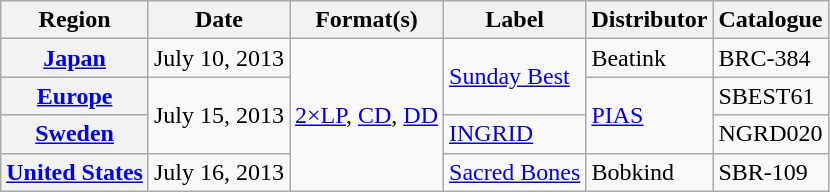<table class="wikitable plainrowheaders" style="text-align:left">
<tr>
<th scope="col">Region</th>
<th scope="col">Date</th>
<th scope="col">Format(s)</th>
<th scope="col">Label</th>
<th scope="col">Distributor</th>
<th scope="col">Catalogue</th>
</tr>
<tr>
<th scope="row"><a href='#'>Japan</a></th>
<td>July 10, 2013</td>
<td rowspan="4"><a href='#'>2×LP</a>, <a href='#'>CD</a>, <a href='#'>DD</a></td>
<td rowspan="2"><a href='#'>Sunday Best</a></td>
<td>Beatink</td>
<td>BRC-384</td>
</tr>
<tr>
<th scope="row"><a href='#'>Europe</a></th>
<td rowspan="2">July 15, 2013</td>
<td rowspan="2"><a href='#'>PIAS</a></td>
<td>SBEST61</td>
</tr>
<tr>
<th scope="row"><a href='#'>Sweden</a></th>
<td><a href='#'>INGRID</a></td>
<td>NGRD020</td>
</tr>
<tr>
<th scope="row"><a href='#'>United States</a></th>
<td>July 16, 2013</td>
<td><a href='#'>Sacred Bones</a></td>
<td>Bobkind</td>
<td>SBR-109</td>
</tr>
</table>
